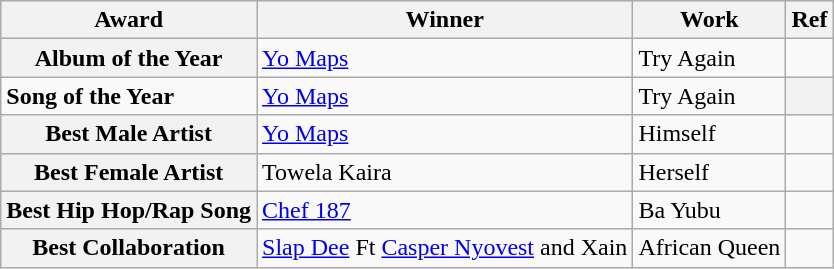<table class="wikitable">
<tr>
<th>Award</th>
<th>Winner</th>
<th>Work</th>
<th>Ref</th>
</tr>
<tr>
<th scope=row>Album of the Year</th>
<td><a href='#'>Yo Maps</a></td>
<td>Try Again</td>
<td></td>
</tr>
<tr scop=row| Most outstanding Youth of the Year>
<td><strong>Song of the Year</strong></td>
<td><a href='#'>Yo Maps</a></td>
<td>Try Again</td>
<th scope="row"></th>
</tr>
<tr>
<th scope=row>Best Male Artist</th>
<td><a href='#'>Yo Maps</a></td>
<td>Himself</td>
<td></td>
</tr>
<tr>
<th scope=row>Best Female Artist</th>
<td>Towela Kaira</td>
<td>Herself</td>
<td></td>
</tr>
<tr>
<th scope=row>Best Hip Hop/Rap Song</th>
<td><a href='#'>Chef 187</a></td>
<td>Ba Yubu</td>
<td></td>
</tr>
<tr>
<th scope=row>Best Collaboration</th>
<td><a href='#'>Slap Dee</a> Ft <a href='#'>Casper Nyovest</a> and Xain</td>
<td>African Queen</td>
<td></td>
</tr>
</table>
